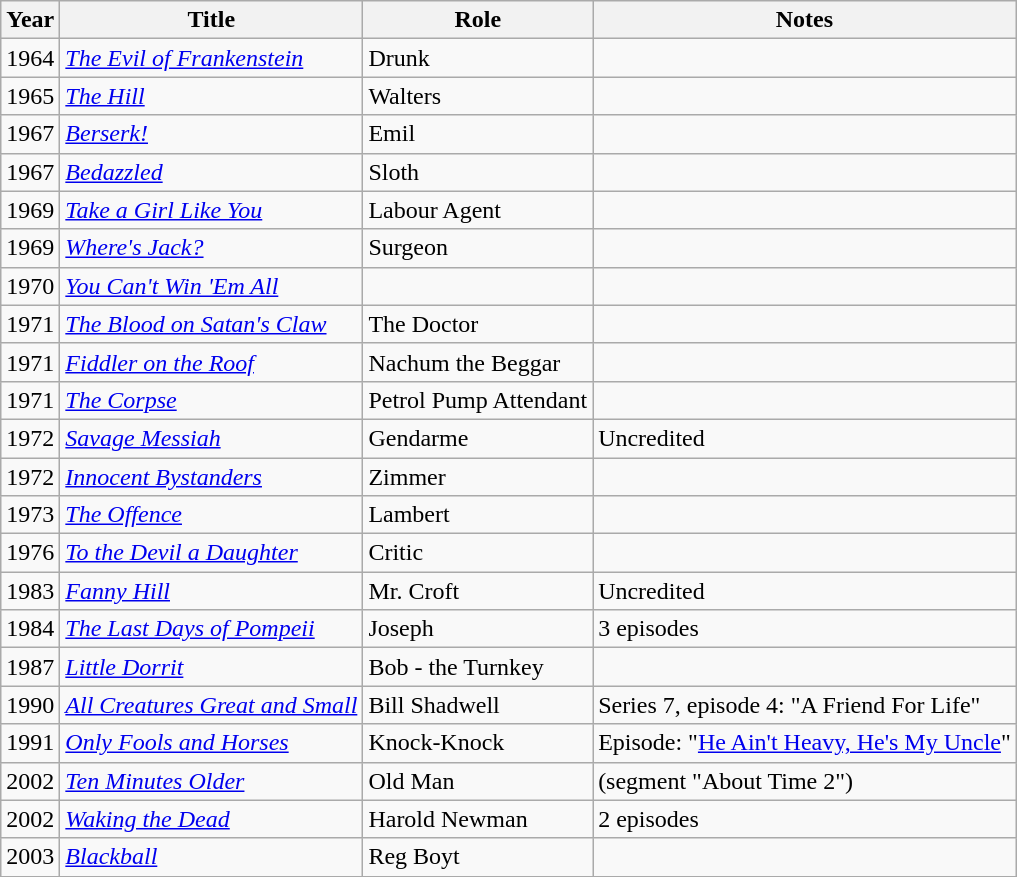<table class="wikitable">
<tr>
<th>Year</th>
<th>Title</th>
<th>Role</th>
<th>Notes</th>
</tr>
<tr>
<td>1964</td>
<td><em><a href='#'>The Evil of Frankenstein</a></em></td>
<td>Drunk</td>
<td></td>
</tr>
<tr>
<td>1965</td>
<td><em><a href='#'>The Hill</a></em></td>
<td>Walters</td>
<td></td>
</tr>
<tr>
<td>1967</td>
<td><em><a href='#'>Berserk!</a></em></td>
<td>Emil</td>
<td></td>
</tr>
<tr>
<td>1967</td>
<td><em><a href='#'>Bedazzled</a></em></td>
<td>Sloth</td>
<td></td>
</tr>
<tr>
<td>1969</td>
<td><em><a href='#'>Take a Girl Like You</a></em></td>
<td>Labour Agent</td>
<td></td>
</tr>
<tr>
<td>1969</td>
<td><em><a href='#'>Where's Jack?</a></em></td>
<td>Surgeon</td>
<td></td>
</tr>
<tr>
<td>1970</td>
<td><em><a href='#'>You Can't Win 'Em All</a></em></td>
<td></td>
<td></td>
</tr>
<tr>
<td>1971</td>
<td><em><a href='#'>The Blood on Satan's Claw</a></em></td>
<td>The Doctor</td>
<td></td>
</tr>
<tr>
<td>1971</td>
<td><em><a href='#'>Fiddler on the Roof</a></em></td>
<td>Nachum the Beggar</td>
<td></td>
</tr>
<tr>
<td>1971</td>
<td><em><a href='#'>The Corpse</a></em></td>
<td>Petrol Pump Attendant</td>
<td></td>
</tr>
<tr>
<td>1972</td>
<td><em><a href='#'>Savage Messiah</a></em></td>
<td>Gendarme</td>
<td>Uncredited</td>
</tr>
<tr>
<td>1972</td>
<td><em><a href='#'>Innocent Bystanders</a></em></td>
<td>Zimmer</td>
<td></td>
</tr>
<tr>
<td>1973</td>
<td><em><a href='#'>The Offence</a></em></td>
<td>Lambert</td>
<td></td>
</tr>
<tr>
<td>1976</td>
<td><em><a href='#'>To the Devil a Daughter</a></em></td>
<td>Critic</td>
<td></td>
</tr>
<tr>
<td>1983</td>
<td><em><a href='#'>Fanny Hill</a></em></td>
<td>Mr. Croft</td>
<td>Uncredited</td>
</tr>
<tr>
<td>1984</td>
<td><em><a href='#'>The Last Days of Pompeii</a></em></td>
<td>Joseph</td>
<td>3 episodes</td>
</tr>
<tr>
<td>1987</td>
<td><em><a href='#'>Little Dorrit</a></em></td>
<td>Bob - the Turnkey</td>
<td></td>
</tr>
<tr>
<td>1990</td>
<td><em><a href='#'>All Creatures Great and Small</a></em></td>
<td>Bill Shadwell</td>
<td>Series 7, episode 4: "A Friend For Life"</td>
</tr>
<tr>
<td>1991</td>
<td><em><a href='#'>Only Fools and Horses</a></em></td>
<td>Knock-Knock</td>
<td>Episode: "<a href='#'>He Ain't Heavy, He's My Uncle</a>"</td>
</tr>
<tr>
<td>2002</td>
<td><em><a href='#'>Ten Minutes Older</a></em></td>
<td>Old Man</td>
<td>(segment "About Time 2")</td>
</tr>
<tr>
<td>2002</td>
<td><em><a href='#'>Waking the Dead</a></em></td>
<td>Harold Newman</td>
<td>2 episodes</td>
</tr>
<tr>
<td>2003</td>
<td><em><a href='#'>Blackball</a></em></td>
<td>Reg Boyt</td>
<td></td>
</tr>
</table>
